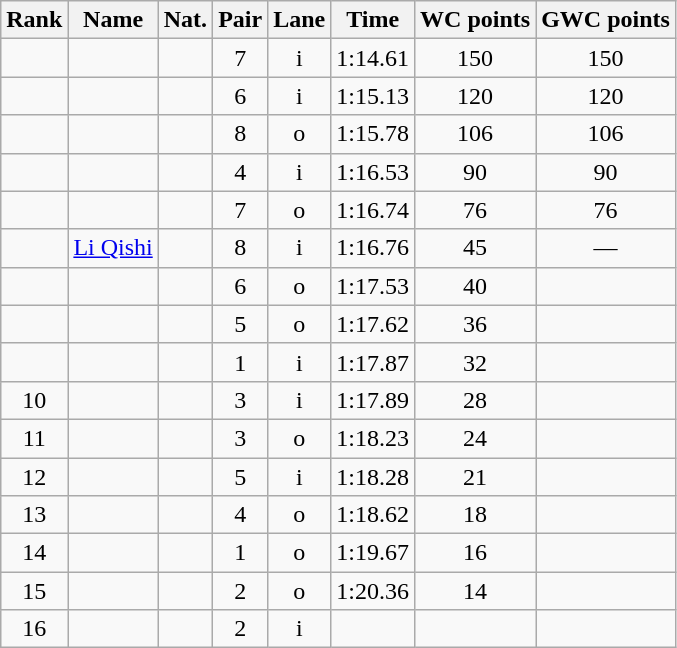<table class="wikitable sortable" style="text-align:center">
<tr>
<th>Rank</th>
<th>Name</th>
<th>Nat.</th>
<th>Pair</th>
<th>Lane</th>
<th>Time</th>
<th>WC points</th>
<th>GWC points</th>
</tr>
<tr>
<td></td>
<td align=left></td>
<td></td>
<td>7</td>
<td>i</td>
<td>1:14.61</td>
<td>150</td>
<td>150</td>
</tr>
<tr>
<td></td>
<td align=left></td>
<td></td>
<td>6</td>
<td>i</td>
<td>1:15.13</td>
<td>120</td>
<td>120</td>
</tr>
<tr>
<td></td>
<td align=left></td>
<td></td>
<td>8</td>
<td>o</td>
<td>1:15.78</td>
<td>106</td>
<td>106</td>
</tr>
<tr>
<td></td>
<td align=left></td>
<td></td>
<td>4</td>
<td>i</td>
<td>1:16.53</td>
<td>90</td>
<td>90</td>
</tr>
<tr>
<td></td>
<td align=left></td>
<td></td>
<td>7</td>
<td>o</td>
<td>1:16.74</td>
<td>76</td>
<td>76</td>
</tr>
<tr>
<td></td>
<td align=left><a href='#'>Li Qishi</a></td>
<td></td>
<td>8</td>
<td>i</td>
<td>1:16.76</td>
<td>45</td>
<td>—</td>
</tr>
<tr>
<td></td>
<td align=left></td>
<td></td>
<td>6</td>
<td>o</td>
<td>1:17.53</td>
<td>40</td>
<td></td>
</tr>
<tr>
<td></td>
<td align=left></td>
<td></td>
<td>5</td>
<td>o</td>
<td>1:17.62</td>
<td>36</td>
<td></td>
</tr>
<tr>
<td></td>
<td align=left></td>
<td></td>
<td>1</td>
<td>i</td>
<td>1:17.87</td>
<td>32</td>
<td></td>
</tr>
<tr>
<td>10</td>
<td align=left></td>
<td></td>
<td>3</td>
<td>i</td>
<td>1:17.89</td>
<td>28</td>
<td></td>
</tr>
<tr>
<td>11</td>
<td align=left></td>
<td></td>
<td>3</td>
<td>o</td>
<td>1:18.23</td>
<td>24</td>
<td></td>
</tr>
<tr>
<td>12</td>
<td align=left></td>
<td></td>
<td>5</td>
<td>i</td>
<td>1:18.28</td>
<td>21</td>
<td></td>
</tr>
<tr>
<td>13</td>
<td align=left></td>
<td></td>
<td>4</td>
<td>o</td>
<td>1:18.62</td>
<td>18</td>
<td></td>
</tr>
<tr>
<td>14</td>
<td align=left></td>
<td></td>
<td>1</td>
<td>o</td>
<td>1:19.67</td>
<td>16</td>
<td></td>
</tr>
<tr>
<td>15</td>
<td align=left></td>
<td></td>
<td>2</td>
<td>o</td>
<td>1:20.36</td>
<td>14</td>
<td></td>
</tr>
<tr>
<td>16</td>
<td align=left></td>
<td></td>
<td>2</td>
<td>i</td>
<td></td>
<td></td>
<td></td>
</tr>
</table>
